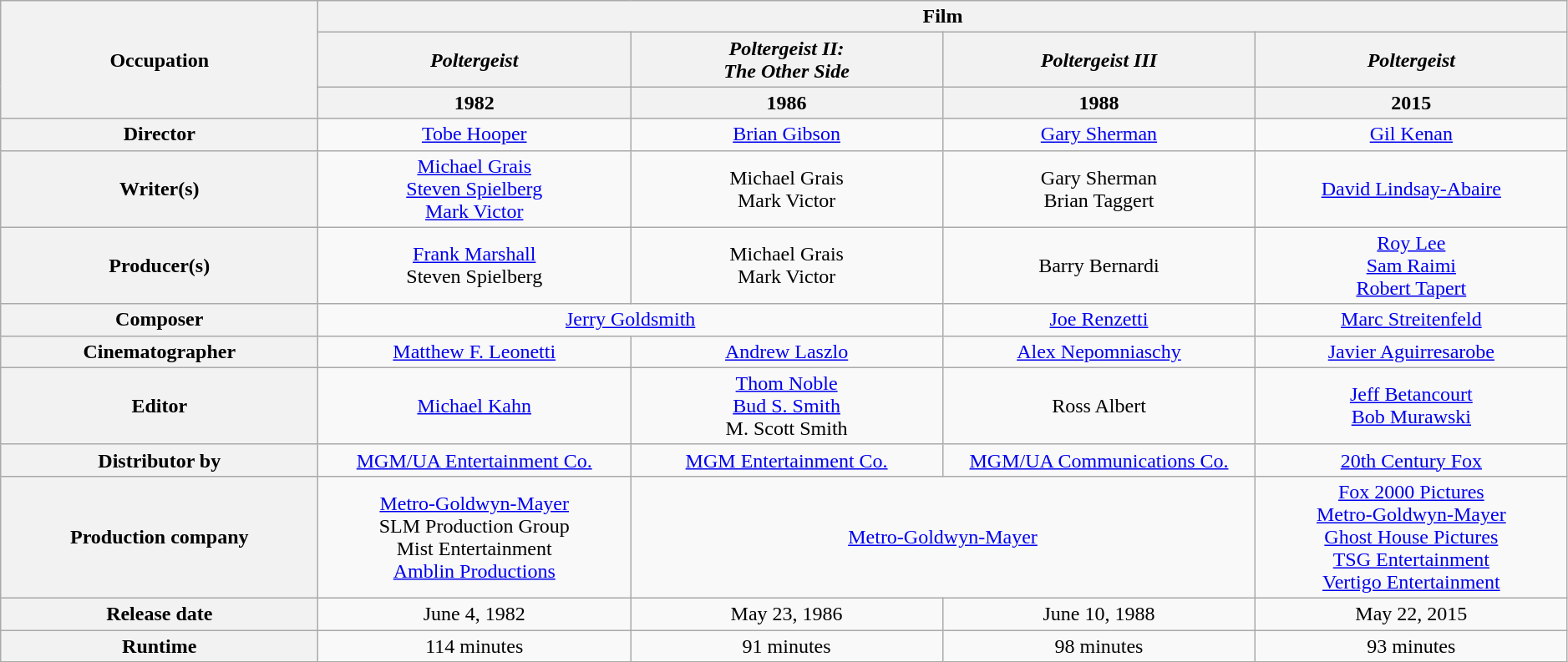<table class="wikitable"  style="text-align:center; width:99%;">
<tr>
<th rowspan="3" style="width:10%;">Occupation</th>
<th colspan="4">Film</th>
</tr>
<tr>
<th style="width:10%;"><em>Poltergeist</em></th>
<th style="width:10%;"><em>Poltergeist II:<br>The Other Side</em></th>
<th style="width:10%;"><em>Poltergeist III</em></th>
<th style="width:10%;"><em>Poltergeist</em></th>
</tr>
<tr>
<th>1982</th>
<th>1986</th>
<th>1988</th>
<th>2015</th>
</tr>
<tr>
<th>Director</th>
<td><a href='#'>Tobe Hooper</a></td>
<td><a href='#'>Brian Gibson</a></td>
<td><a href='#'>Gary Sherman</a></td>
<td><a href='#'>Gil Kenan</a></td>
</tr>
<tr>
<th>Writer(s)</th>
<td><a href='#'>Michael Grais</a><br><a href='#'>Steven Spielberg</a><br><a href='#'>Mark Victor</a></td>
<td>Michael Grais<br>Mark Victor</td>
<td>Gary Sherman<br>Brian Taggert</td>
<td><a href='#'>David Lindsay-Abaire</a></td>
</tr>
<tr>
<th>Producer(s)</th>
<td><a href='#'>Frank Marshall</a><br>Steven Spielberg</td>
<td>Michael Grais<br>Mark Victor</td>
<td>Barry Bernardi</td>
<td><a href='#'>Roy Lee</a><br><a href='#'>Sam Raimi</a><br><a href='#'>Robert Tapert</a></td>
</tr>
<tr>
<th>Composer</th>
<td colspan="2"><a href='#'>Jerry Goldsmith</a></td>
<td><a href='#'>Joe Renzetti</a></td>
<td><a href='#'>Marc Streitenfeld</a></td>
</tr>
<tr>
<th>Cinematographer</th>
<td><a href='#'>Matthew F. Leonetti</a></td>
<td><a href='#'>Andrew Laszlo</a></td>
<td><a href='#'>Alex Nepomniaschy</a></td>
<td><a href='#'>Javier Aguirresarobe</a></td>
</tr>
<tr>
<th>Editor</th>
<td><a href='#'>Michael Kahn</a></td>
<td><a href='#'>Thom Noble</a><br><a href='#'>Bud S. Smith</a><br>M. Scott Smith</td>
<td>Ross Albert</td>
<td><a href='#'>Jeff Betancourt</a><br><a href='#'>Bob Murawski</a></td>
</tr>
<tr>
<th>Distributor by</th>
<td><a href='#'>MGM/UA Entertainment Co.</a></td>
<td><a href='#'>MGM Entertainment Co.</a></td>
<td><a href='#'>MGM/UA Communications Co.</a></td>
<td><a href='#'>20th Century Fox</a></td>
</tr>
<tr>
<th>Production company</th>
<td><a href='#'>Metro-Goldwyn-Mayer</a><br>SLM Production Group<br>Mist Entertainment<br><a href='#'>Amblin Productions</a></td>
<td colspan="2"><a href='#'>Metro-Goldwyn-Mayer</a></td>
<td><a href='#'>Fox 2000 Pictures</a><br><a href='#'>Metro-Goldwyn-Mayer</a><br><a href='#'>Ghost House Pictures</a><br><a href='#'>TSG Entertainment</a><br><a href='#'>Vertigo Entertainment</a></td>
</tr>
<tr>
<th>Release date</th>
<td>June 4, 1982</td>
<td>May 23, 1986</td>
<td>June 10, 1988</td>
<td>May 22, 2015</td>
</tr>
<tr>
<th>Runtime</th>
<td>114 minutes</td>
<td>91 minutes</td>
<td>98 minutes</td>
<td>93 minutes</td>
</tr>
</table>
